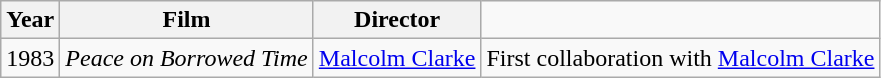<table class="wikitable">
<tr>
<th>Year</th>
<th>Film</th>
<th>Director</th>
</tr>
<tr>
<td>1983</td>
<td><em>Peace on Borrowed Time</em></td>
<td><a href='#'>Malcolm Clarke</a></td>
<td>First collaboration with <a href='#'>Malcolm Clarke</a></td>
</tr>
</table>
